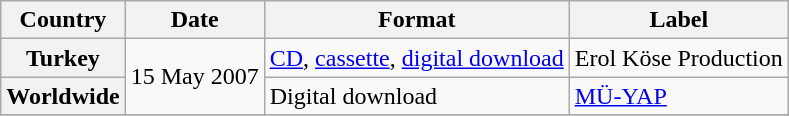<table class="wikitable plainrowheaders">
<tr>
<th scope="col">Country</th>
<th scope="col">Date</th>
<th scope="col">Format</th>
<th scope="col">Label</th>
</tr>
<tr>
<th scope="row">Turkey</th>
<td rowspan="2">15 May 2007</td>
<td><a href='#'>CD</a>, <a href='#'>cassette</a>, <a href='#'>digital download</a></td>
<td>Erol Köse Production</td>
</tr>
<tr>
<th scope="row">Worldwide</th>
<td>Digital download</td>
<td><a href='#'>MÜ-YAP</a></td>
</tr>
<tr>
</tr>
</table>
